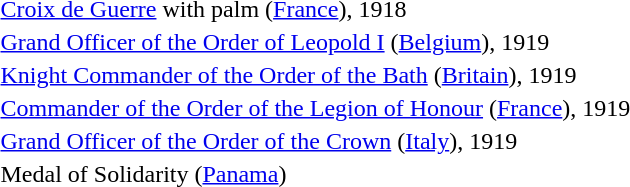<table>
<tr>
<td></td>
<td><a href='#'>Croix de Guerre</a> with palm (<a href='#'>France</a>), 1918</td>
</tr>
<tr>
<td></td>
<td><a href='#'>Grand Officer of the Order of Leopold I</a> (<a href='#'>Belgium</a>), 1919</td>
</tr>
<tr>
<td></td>
<td><a href='#'>Knight Commander of the Order of the Bath</a> (<a href='#'>Britain</a>), 1919</td>
</tr>
<tr>
<td></td>
<td><a href='#'>Commander of the Order of the Legion of Honour</a> (<a href='#'>France</a>), 1919</td>
</tr>
<tr>
<td></td>
<td><a href='#'>Grand Officer of the Order of the Crown</a> (<a href='#'>Italy</a>), 1919</td>
</tr>
<tr>
<td></td>
<td>Medal of Solidarity (<a href='#'>Panama</a>)</td>
</tr>
</table>
